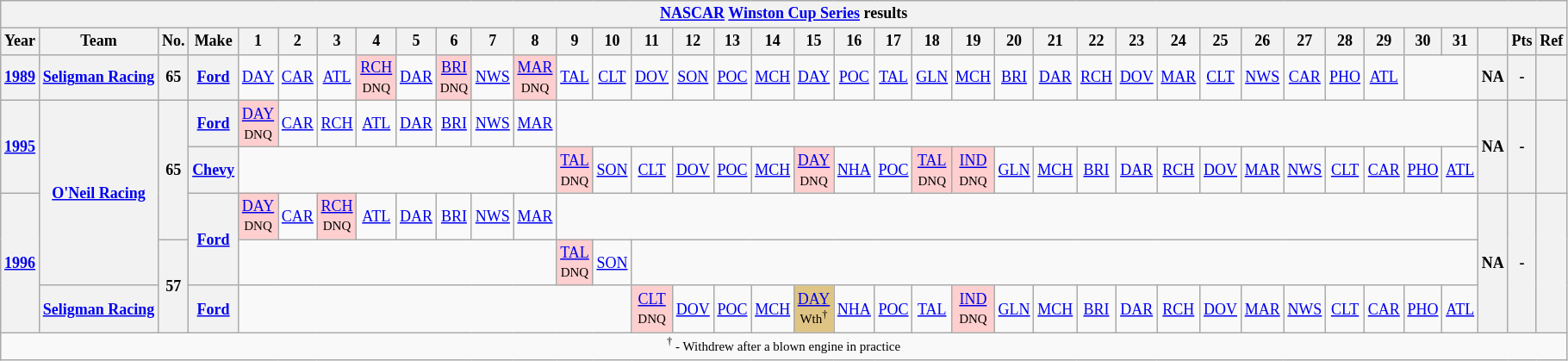<table class="wikitable" style="text-align:center; font-size:75%">
<tr>
<th colspan=45><a href='#'>NASCAR</a> <a href='#'>Winston Cup Series</a> results</th>
</tr>
<tr>
<th>Year</th>
<th>Team</th>
<th>No.</th>
<th>Make</th>
<th>1</th>
<th>2</th>
<th>3</th>
<th>4</th>
<th>5</th>
<th>6</th>
<th>7</th>
<th>8</th>
<th>9</th>
<th>10</th>
<th>11</th>
<th>12</th>
<th>13</th>
<th>14</th>
<th>15</th>
<th>16</th>
<th>17</th>
<th>18</th>
<th>19</th>
<th>20</th>
<th>21</th>
<th>22</th>
<th>23</th>
<th>24</th>
<th>25</th>
<th>26</th>
<th>27</th>
<th>28</th>
<th>29</th>
<th>30</th>
<th>31</th>
<th></th>
<th>Pts</th>
<th>Ref</th>
</tr>
<tr>
<th><a href='#'>1989</a></th>
<th><a href='#'>Seligman Racing</a></th>
<th>65</th>
<th><a href='#'>Ford</a></th>
<td><a href='#'>DAY</a></td>
<td><a href='#'>CAR</a></td>
<td><a href='#'>ATL</a></td>
<td style="background:#FFCFCF;"><a href='#'>RCH</a><br><small>DNQ</small></td>
<td><a href='#'>DAR</a></td>
<td style="background:#FFCFCF;"><a href='#'>BRI</a><br><small>DNQ</small></td>
<td><a href='#'>NWS</a></td>
<td style="background:#FFCFCF;"><a href='#'>MAR</a><br><small>DNQ</small></td>
<td><a href='#'>TAL</a></td>
<td><a href='#'>CLT</a></td>
<td><a href='#'>DOV</a></td>
<td><a href='#'>SON</a></td>
<td><a href='#'>POC</a></td>
<td><a href='#'>MCH</a></td>
<td><a href='#'>DAY</a></td>
<td><a href='#'>POC</a></td>
<td><a href='#'>TAL</a></td>
<td><a href='#'>GLN</a></td>
<td><a href='#'>MCH</a></td>
<td><a href='#'>BRI</a></td>
<td><a href='#'>DAR</a></td>
<td><a href='#'>RCH</a></td>
<td><a href='#'>DOV</a></td>
<td><a href='#'>MAR</a></td>
<td><a href='#'>CLT</a></td>
<td><a href='#'>NWS</a></td>
<td><a href='#'>CAR</a></td>
<td><a href='#'>PHO</a></td>
<td><a href='#'>ATL</a></td>
<td colspan=2></td>
<th>NA</th>
<th>-</th>
<th></th>
</tr>
<tr>
<th rowspan=2><a href='#'>1995</a></th>
<th rowspan=4><a href='#'>O'Neil Racing</a></th>
<th rowspan=3>65</th>
<th><a href='#'>Ford</a></th>
<td style="background:#FFCFCF;"><a href='#'>DAY</a><br><small>DNQ</small></td>
<td><a href='#'>CAR</a></td>
<td><a href='#'>RCH</a></td>
<td><a href='#'>ATL</a></td>
<td><a href='#'>DAR</a></td>
<td><a href='#'>BRI</a></td>
<td><a href='#'>NWS</a></td>
<td><a href='#'>MAR</a></td>
<td colspan=23></td>
<th rowspan=2>NA</th>
<th rowspan=2>-</th>
<th rowspan=2></th>
</tr>
<tr>
<th><a href='#'>Chevy</a></th>
<td colspan=8></td>
<td style="background:#FFCFCF;"><a href='#'>TAL</a><br><small>DNQ</small></td>
<td><a href='#'>SON</a></td>
<td><a href='#'>CLT</a></td>
<td><a href='#'>DOV</a></td>
<td><a href='#'>POC</a></td>
<td><a href='#'>MCH</a></td>
<td style="background:#FFCFCF;"><a href='#'>DAY</a><br><small>DNQ</small></td>
<td><a href='#'>NHA</a></td>
<td><a href='#'>POC</a></td>
<td style="background:#FFCFCF;"><a href='#'>TAL</a><br><small>DNQ</small></td>
<td style="background:#FFCFCF;"><a href='#'>IND</a><br><small>DNQ</small></td>
<td><a href='#'>GLN</a></td>
<td><a href='#'>MCH</a></td>
<td><a href='#'>BRI</a></td>
<td><a href='#'>DAR</a></td>
<td><a href='#'>RCH</a></td>
<td><a href='#'>DOV</a></td>
<td><a href='#'>MAR</a></td>
<td><a href='#'>NWS</a></td>
<td><a href='#'>CLT</a></td>
<td><a href='#'>CAR</a></td>
<td><a href='#'>PHO</a></td>
<td><a href='#'>ATL</a></td>
</tr>
<tr>
<th rowspan=3><a href='#'>1996</a></th>
<th rowspan=2><a href='#'>Ford</a></th>
<td style="background:#FFCFCF;"><a href='#'>DAY</a><br><small>DNQ</small></td>
<td><a href='#'>CAR</a></td>
<td style="background:#FFCFCF;"><a href='#'>RCH</a><br><small>DNQ</small></td>
<td><a href='#'>ATL</a></td>
<td><a href='#'>DAR</a></td>
<td><a href='#'>BRI</a></td>
<td><a href='#'>NWS</a></td>
<td><a href='#'>MAR</a></td>
<td colspan=23></td>
<th rowspan=3>NA</th>
<th rowspan=3>-</th>
<th rowspan=3></th>
</tr>
<tr>
<th rowspan=2>57</th>
<td colspan=8></td>
<td style="background:#FFCFCF;"><a href='#'>TAL</a><br><small>DNQ</small></td>
<td><a href='#'>SON</a></td>
<td colspan=21></td>
</tr>
<tr>
<th><a href='#'>Seligman Racing</a></th>
<th><a href='#'>Ford</a></th>
<td colspan=10></td>
<td style="background:#FFCFCF;"><a href='#'>CLT</a><br><small>DNQ</small></td>
<td><a href='#'>DOV</a></td>
<td><a href='#'>POC</a></td>
<td><a href='#'>MCH</a></td>
<td style="background:#DFC484;"><a href='#'>DAY</a><br><small>Wth<sup>†</sup></small></td>
<td><a href='#'>NHA</a></td>
<td><a href='#'>POC</a></td>
<td><a href='#'>TAL</a></td>
<td style="background:#FFCFCF;"><a href='#'>IND</a><br><small>DNQ</small></td>
<td><a href='#'>GLN</a></td>
<td><a href='#'>MCH</a></td>
<td><a href='#'>BRI</a></td>
<td><a href='#'>DAR</a></td>
<td><a href='#'>RCH</a></td>
<td><a href='#'>DOV</a></td>
<td><a href='#'>MAR</a></td>
<td><a href='#'>NWS</a></td>
<td><a href='#'>CLT</a></td>
<td><a href='#'>CAR</a></td>
<td><a href='#'>PHO</a></td>
<td><a href='#'>ATL</a></td>
</tr>
<tr>
<td colspan=38><small><sup>†</sup> - Withdrew after a blown engine in practice</small></td>
</tr>
</table>
